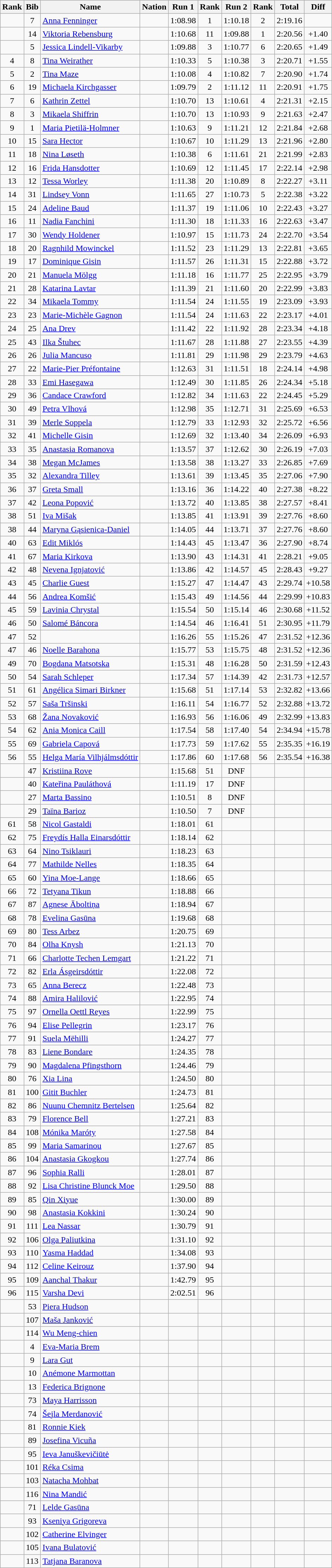<table class="wikitable sortable" style="text-align:center">
<tr>
<th>Rank</th>
<th>Bib</th>
<th>Name</th>
<th>Nation</th>
<th>Run 1</th>
<th>Rank</th>
<th>Run 2</th>
<th>Rank</th>
<th>Total</th>
<th>Diff</th>
</tr>
<tr>
<td></td>
<td>7</td>
<td align=left><a href='#'>Anna Fenninger</a></td>
<td align=left></td>
<td>1:08.98</td>
<td>1</td>
<td>1:10.18</td>
<td>2</td>
<td>2:19.16</td>
<td></td>
</tr>
<tr>
<td></td>
<td>14</td>
<td align=left><a href='#'>Viktoria Rebensburg</a></td>
<td align=left></td>
<td>1:10.68</td>
<td>11</td>
<td>1:09.88</td>
<td>1</td>
<td>2:20.56</td>
<td>+1.40</td>
</tr>
<tr>
<td></td>
<td>5</td>
<td align=left><a href='#'>Jessica Lindell-Vikarby</a></td>
<td align=left></td>
<td>1:09.88</td>
<td>3</td>
<td>1:10.77</td>
<td>6</td>
<td>2:20.65</td>
<td>+1.49</td>
</tr>
<tr>
<td>4</td>
<td>8</td>
<td align=left><a href='#'>Tina Weirather</a></td>
<td align=left></td>
<td>1:10.33</td>
<td>5</td>
<td>1:10.38</td>
<td>3</td>
<td>2:20.71</td>
<td>+1.55</td>
</tr>
<tr>
<td>5</td>
<td>2</td>
<td align=left><a href='#'>Tina Maze</a></td>
<td align=left></td>
<td>1:10.08</td>
<td>4</td>
<td>1:10.82</td>
<td>7</td>
<td>2:20.90</td>
<td>+1.74</td>
</tr>
<tr>
<td>6</td>
<td>19</td>
<td align=left><a href='#'>Michaela Kirchgasser</a></td>
<td align=left></td>
<td>1:09.79</td>
<td>2</td>
<td>1:11.12</td>
<td>11</td>
<td>2:20.91</td>
<td>+1.75</td>
</tr>
<tr>
<td>7</td>
<td>6</td>
<td align=left><a href='#'>Kathrin Zettel</a></td>
<td align=left></td>
<td>1:10.70</td>
<td>13</td>
<td>1:10.61</td>
<td>4</td>
<td>2:21.31</td>
<td>+2.15</td>
</tr>
<tr>
<td>8</td>
<td>3</td>
<td align=left><a href='#'>Mikaela Shiffrin</a></td>
<td align=left></td>
<td>1:10.70</td>
<td>13</td>
<td>1:10.93</td>
<td>9</td>
<td>2:21.63</td>
<td>+2.47</td>
</tr>
<tr>
<td>9</td>
<td>1</td>
<td align=left><a href='#'>Maria Pietilä-Holmner</a></td>
<td align=left></td>
<td>1:10.63</td>
<td>9</td>
<td>1:11.21</td>
<td>12</td>
<td>2:21.84</td>
<td>+2.68</td>
</tr>
<tr>
<td>10</td>
<td>15</td>
<td align=left><a href='#'>Sara Hector</a></td>
<td align=left></td>
<td>1:10.67</td>
<td>10</td>
<td>1:11.29</td>
<td>13</td>
<td>2:21.96</td>
<td>+2.80</td>
</tr>
<tr>
<td>11</td>
<td>18</td>
<td align=left><a href='#'>Nina Løseth</a></td>
<td align=left></td>
<td>1:10.38</td>
<td>6</td>
<td>1:11.61</td>
<td>21</td>
<td>2:21.99</td>
<td>+2.83</td>
</tr>
<tr>
<td>12</td>
<td>16</td>
<td align=left><a href='#'>Frida Hansdotter</a></td>
<td align=left></td>
<td>1:10.69</td>
<td>12</td>
<td>1:11.45</td>
<td>17</td>
<td>2:22.14</td>
<td>+2.98</td>
</tr>
<tr>
<td>13</td>
<td>12</td>
<td align=left><a href='#'>Tessa Worley</a></td>
<td align=left></td>
<td>1:11.38</td>
<td>20</td>
<td>1:10.89</td>
<td>8</td>
<td>2:22.27</td>
<td>+3.11</td>
</tr>
<tr>
<td>14</td>
<td>31</td>
<td align=left><a href='#'>Lindsey Vonn</a></td>
<td align=left></td>
<td>1:11.65</td>
<td>27</td>
<td>1:10.73</td>
<td>5</td>
<td>2:22.38</td>
<td>+3.22</td>
</tr>
<tr>
<td>15</td>
<td>24</td>
<td align=left><a href='#'>Adeline Baud</a></td>
<td align=left></td>
<td>1:11.37</td>
<td>19</td>
<td>1:11.06</td>
<td>10</td>
<td>2:22.43</td>
<td>+3.27</td>
</tr>
<tr>
<td>16</td>
<td>11</td>
<td align=left><a href='#'>Nadia Fanchini</a></td>
<td align=left></td>
<td>1:11.30</td>
<td>18</td>
<td>1:11.33</td>
<td>16</td>
<td>2:22.63</td>
<td>+3.47</td>
</tr>
<tr>
<td>17</td>
<td>30</td>
<td align=left><a href='#'>Wendy Holdener</a></td>
<td align=left></td>
<td>1:10.97</td>
<td>15</td>
<td>1:11.73</td>
<td>24</td>
<td>2:22.70</td>
<td>+3.54</td>
</tr>
<tr>
<td>18</td>
<td>20</td>
<td align=left><a href='#'>Ragnhild Mowinckel</a></td>
<td align=left></td>
<td>1:11.52</td>
<td>23</td>
<td>1:11.29</td>
<td>13</td>
<td>2:22.81</td>
<td>+3.65</td>
</tr>
<tr>
<td>19</td>
<td>17</td>
<td align=left><a href='#'>Dominique Gisin</a></td>
<td align=left></td>
<td>1:11.57</td>
<td>26</td>
<td>1:11.31</td>
<td>15</td>
<td>2:22.88</td>
<td>+3.72</td>
</tr>
<tr>
<td>20</td>
<td>21</td>
<td align=left><a href='#'>Manuela Mölgg</a></td>
<td align=left></td>
<td>1:11.18</td>
<td>16</td>
<td>1:11.77</td>
<td>25</td>
<td>2:22.95</td>
<td>+3.79</td>
</tr>
<tr>
<td>21</td>
<td>28</td>
<td align=left><a href='#'>Katarina Lavtar</a></td>
<td align=left></td>
<td>1:11.39</td>
<td>21</td>
<td>1:11.60</td>
<td>20</td>
<td>2:22.99</td>
<td>+3.83</td>
</tr>
<tr>
<td>22</td>
<td>34</td>
<td align=left><a href='#'>Mikaela Tommy</a></td>
<td align=left></td>
<td>1:11.54</td>
<td>24</td>
<td>1:11.55</td>
<td>19</td>
<td>2:23.09</td>
<td>+3.93</td>
</tr>
<tr>
<td>23</td>
<td>23</td>
<td align=left><a href='#'>Marie-Michèle Gagnon</a></td>
<td align=left></td>
<td>1:11.54</td>
<td>24</td>
<td>1:11.63</td>
<td>22</td>
<td>2:23.17</td>
<td>+4.01</td>
</tr>
<tr>
<td>24</td>
<td>25</td>
<td align=left><a href='#'>Ana Drev</a></td>
<td align=left></td>
<td>1:11.42</td>
<td>22</td>
<td>1:11.92</td>
<td>28</td>
<td>2:23.34</td>
<td>+4.18</td>
</tr>
<tr>
<td>25</td>
<td>43</td>
<td align=left><a href='#'>Ilka Štuhec</a></td>
<td align=left></td>
<td>1:11.67</td>
<td>28</td>
<td>1:11.88</td>
<td>27</td>
<td>2:23.55</td>
<td>+4.39</td>
</tr>
<tr>
<td>26</td>
<td>26</td>
<td align=left><a href='#'>Julia Mancuso</a></td>
<td align=left></td>
<td>1:11.81</td>
<td>29</td>
<td>1:11.98</td>
<td>29</td>
<td>2:23.79</td>
<td>+4.63</td>
</tr>
<tr>
<td>27</td>
<td>22</td>
<td align=left><a href='#'>Marie-Pier Préfontaine</a></td>
<td align=left></td>
<td>1:12.63</td>
<td>31</td>
<td>1:11.51</td>
<td>18</td>
<td>2:24.14</td>
<td>+4.98</td>
</tr>
<tr>
<td>28</td>
<td>33</td>
<td align=left><a href='#'>Emi Hasegawa</a></td>
<td align=left></td>
<td>1:12.49</td>
<td>30</td>
<td>1:11.85</td>
<td>26</td>
<td>2:24.34</td>
<td>+5.18</td>
</tr>
<tr>
<td>29</td>
<td>36</td>
<td align=left><a href='#'>Candace Crawford</a></td>
<td align=left></td>
<td>1:12.82</td>
<td>34</td>
<td>1:11.63</td>
<td>22</td>
<td>2:24.45</td>
<td>+5.29</td>
</tr>
<tr>
<td>30</td>
<td>49</td>
<td align=left><a href='#'>Petra Vlhová</a></td>
<td align=left></td>
<td>1:12.98</td>
<td>35</td>
<td>1:12.71</td>
<td>31</td>
<td>2:25.69</td>
<td>+6.53</td>
</tr>
<tr>
<td>31</td>
<td>39</td>
<td align=left><a href='#'>Merle Soppela</a></td>
<td align=left></td>
<td>1:12.79</td>
<td>33</td>
<td>1:12.93</td>
<td>32</td>
<td>2:25.72</td>
<td>+6.56</td>
</tr>
<tr>
<td>32</td>
<td>41</td>
<td align=left><a href='#'>Michelle Gisin</a></td>
<td align=left></td>
<td>1:12.69</td>
<td>32</td>
<td>1:13.40</td>
<td>34</td>
<td>2:26.09</td>
<td>+6.93</td>
</tr>
<tr>
<td>33</td>
<td>35</td>
<td align=left><a href='#'>Anastasia Romanova</a></td>
<td align=left></td>
<td>1:13.57</td>
<td>37</td>
<td>1:12.62</td>
<td>30</td>
<td>2:26.19</td>
<td>+7.03</td>
</tr>
<tr>
<td>34</td>
<td>38</td>
<td align=left><a href='#'>Megan McJames</a></td>
<td align=left></td>
<td>1:13.58</td>
<td>38</td>
<td>1:13.27</td>
<td>33</td>
<td>2:26.85</td>
<td>+7.69</td>
</tr>
<tr>
<td>35</td>
<td>32</td>
<td align=left><a href='#'>Alexandra Tilley</a></td>
<td align=left></td>
<td>1:13.61</td>
<td>39</td>
<td>1:13.45</td>
<td>35</td>
<td>2:27.06</td>
<td>+7.90</td>
</tr>
<tr>
<td>36</td>
<td>37</td>
<td align=left><a href='#'>Greta Small</a></td>
<td align=left></td>
<td>1:13.16</td>
<td>36</td>
<td>1:14.22</td>
<td>40</td>
<td>2:27.38</td>
<td>+8.22</td>
</tr>
<tr>
<td>37</td>
<td>42</td>
<td align=left><a href='#'>Leona Popović</a></td>
<td align=left></td>
<td>1:13.72</td>
<td>40</td>
<td>1:13.85</td>
<td>38</td>
<td>2:27.57</td>
<td>+8.41</td>
</tr>
<tr>
<td>38</td>
<td>51</td>
<td align=left><a href='#'>Iva Mišak</a></td>
<td align=left></td>
<td>1:13.85</td>
<td>41</td>
<td>1:13.91</td>
<td>39</td>
<td>2:27.76</td>
<td>+8.60</td>
</tr>
<tr>
<td>38</td>
<td>44</td>
<td align=left><a href='#'>Maryna Gąsienica-Daniel</a></td>
<td align=left></td>
<td>1:14.05</td>
<td>44</td>
<td>1:13.71</td>
<td>37</td>
<td>2:27.76</td>
<td>+8.60</td>
</tr>
<tr>
<td>40</td>
<td>63</td>
<td align=left><a href='#'>Edit Miklós</a></td>
<td align=left></td>
<td>1:14.43</td>
<td>45</td>
<td>1:13.47</td>
<td>36</td>
<td>2:27.90</td>
<td>+8.74</td>
</tr>
<tr>
<td>41</td>
<td>67</td>
<td align=left><a href='#'>Maria Kirkova</a></td>
<td align=left></td>
<td>1:13.90</td>
<td>43</td>
<td>1:14.31</td>
<td>41</td>
<td>2:28.21</td>
<td>+9.05</td>
</tr>
<tr>
<td>42</td>
<td>48</td>
<td align=left><a href='#'>Nevena Ignjatović</a></td>
<td align=left></td>
<td>1:13.86</td>
<td>42</td>
<td>1:14.57</td>
<td>45</td>
<td>2:28.43</td>
<td>+9.27</td>
</tr>
<tr>
<td>43</td>
<td>45</td>
<td align=left><a href='#'>Charlie Guest</a></td>
<td align=left></td>
<td>1:15.27</td>
<td>47</td>
<td>1:14.47</td>
<td>43</td>
<td>2:29.74</td>
<td>+10.58</td>
</tr>
<tr>
<td>44</td>
<td>56</td>
<td align=left><a href='#'>Andrea Komšić</a></td>
<td align=left></td>
<td>1:15.43</td>
<td>49</td>
<td>1:14.56</td>
<td>44</td>
<td>2:29.99</td>
<td>+10.83</td>
</tr>
<tr>
<td>45</td>
<td>59</td>
<td align=left><a href='#'>Lavinia Chrystal</a></td>
<td align=left></td>
<td>1:15.54</td>
<td>50</td>
<td>1:15.14</td>
<td>46</td>
<td>2:30.68</td>
<td>+11.52</td>
</tr>
<tr>
<td>46</td>
<td>50</td>
<td align=left><a href='#'>Salomé Báncora</a></td>
<td align=left></td>
<td>1:14.54</td>
<td>46</td>
<td>1:16.41</td>
<td>51</td>
<td>2:30.95</td>
<td>+11.79</td>
</tr>
<tr>
<td>47</td>
<td>52</td>
<td align=left></td>
<td align=left></td>
<td>1:16.26</td>
<td>55</td>
<td>1:15.26</td>
<td>47</td>
<td>2:31.52</td>
<td>+12.36</td>
</tr>
<tr>
<td>47</td>
<td>46</td>
<td align=left><a href='#'>Noelle Barahona</a></td>
<td align=left></td>
<td>1:15.77</td>
<td>53</td>
<td>1:15.75</td>
<td>48</td>
<td>2:31.52</td>
<td>+12.36</td>
</tr>
<tr>
<td>49</td>
<td>70</td>
<td align=left><a href='#'>Bogdana Matsotska</a></td>
<td align=left></td>
<td>1:15.31</td>
<td>48</td>
<td>1:16.28</td>
<td>50</td>
<td>2:31.59</td>
<td>+12.43</td>
</tr>
<tr>
<td>50</td>
<td>54</td>
<td align=left><a href='#'>Sarah Schleper</a></td>
<td align=left></td>
<td>1:17.34</td>
<td>57</td>
<td>1:14.39</td>
<td>42</td>
<td>2:31.73</td>
<td>+12.57</td>
</tr>
<tr>
<td>51</td>
<td>61</td>
<td align=left><a href='#'>Angélica Simari Birkner</a></td>
<td align=left></td>
<td>1:15.68</td>
<td>51</td>
<td>1:17.14</td>
<td>53</td>
<td>2:32.82</td>
<td>+13.66</td>
</tr>
<tr>
<td>52</td>
<td>57</td>
<td align=left><a href='#'>Saša Tršinski</a></td>
<td align=left></td>
<td>1:16.11</td>
<td>54</td>
<td>1:16.77</td>
<td>52</td>
<td>2:32.88</td>
<td>+13.72</td>
</tr>
<tr>
<td>53</td>
<td>68</td>
<td align=left><a href='#'>Žana Novaković</a></td>
<td align=left></td>
<td>1:16.93</td>
<td>56</td>
<td>1:16.06</td>
<td>49</td>
<td>2:32.99</td>
<td>+13.83</td>
</tr>
<tr>
<td>54</td>
<td>62</td>
<td align=left><a href='#'>Ania Monica Caill</a></td>
<td align=left></td>
<td>1:17.54</td>
<td>58</td>
<td>1:17.40</td>
<td>54</td>
<td>2:34.94</td>
<td>+15.78</td>
</tr>
<tr>
<td>55</td>
<td>69</td>
<td align=left><a href='#'>Gabriela Capová</a></td>
<td align=left></td>
<td>1:17.73</td>
<td>59</td>
<td>1:17.62</td>
<td>55</td>
<td>2:35.35</td>
<td>+16.19</td>
</tr>
<tr>
<td>56</td>
<td>55</td>
<td align=left><a href='#'>Helga María Vilhjálmsdóttir</a></td>
<td align=left></td>
<td>1:17.86</td>
<td>60</td>
<td>1:17.68</td>
<td>56</td>
<td>2:35.54</td>
<td>+16.38</td>
</tr>
<tr>
<td></td>
<td>47</td>
<td align=left><a href='#'>Kristiina Rove</a></td>
<td align=left></td>
<td>1:15.68</td>
<td>51</td>
<td>DNF</td>
<td></td>
<td></td>
<td></td>
</tr>
<tr>
<td></td>
<td>40</td>
<td align=left><a href='#'>Kateřina Pauláthová</a></td>
<td align=left></td>
<td>1:11.19</td>
<td>17</td>
<td>DNF</td>
<td></td>
<td></td>
<td></td>
</tr>
<tr>
<td></td>
<td>27</td>
<td align=left><a href='#'>Marta Bassino</a></td>
<td align=left></td>
<td>1:10.51</td>
<td>8</td>
<td>DNF</td>
<td></td>
<td></td>
<td></td>
</tr>
<tr>
<td></td>
<td>29</td>
<td align=left><a href='#'>Taïna Barioz</a></td>
<td align=left></td>
<td>1:10.50</td>
<td>7</td>
<td>DNF</td>
<td></td>
<td></td>
<td></td>
</tr>
<tr>
<td>61</td>
<td>58</td>
<td align=left><a href='#'>Nicol Gastaldi</a></td>
<td align=left></td>
<td>1:18.01</td>
<td>61</td>
<td></td>
<td></td>
<td></td>
<td></td>
</tr>
<tr>
<td>62</td>
<td>75</td>
<td align=left><a href='#'>Freydís Halla Einarsdóttir</a></td>
<td align=left></td>
<td>1:18.14</td>
<td>62</td>
<td></td>
<td></td>
<td></td>
<td></td>
</tr>
<tr>
<td>63</td>
<td>64</td>
<td align=left><a href='#'>Nino Tsiklauri</a></td>
<td align=left></td>
<td>1:18.23</td>
<td>63</td>
<td></td>
<td></td>
<td></td>
<td></td>
</tr>
<tr>
<td>64</td>
<td>77</td>
<td align=left><a href='#'>Mathilde Nelles</a></td>
<td align=left></td>
<td>1:18.35</td>
<td>64</td>
<td></td>
<td></td>
<td></td>
<td></td>
</tr>
<tr>
<td>65</td>
<td>60</td>
<td align=left><a href='#'>Yina Moe-Lange</a></td>
<td align=left></td>
<td>1:18.66</td>
<td>65</td>
<td></td>
<td></td>
<td></td>
<td></td>
</tr>
<tr>
<td>66</td>
<td>72</td>
<td align=left><a href='#'>Tetyana Tikun</a></td>
<td align=left></td>
<td>1:18.88</td>
<td>66</td>
<td></td>
<td></td>
<td></td>
<td></td>
</tr>
<tr>
<td>67</td>
<td>87</td>
<td align=left><a href='#'>Agnese Āboltiņa</a></td>
<td align=left></td>
<td>1:18.94</td>
<td>67</td>
<td></td>
<td></td>
<td></td>
<td></td>
</tr>
<tr>
<td>68</td>
<td>78</td>
<td align=left><a href='#'>Evelina Gasūna</a></td>
<td align=left></td>
<td>1:19.68</td>
<td>68</td>
<td></td>
<td></td>
<td></td>
<td></td>
</tr>
<tr>
<td>69</td>
<td>80</td>
<td align=left><a href='#'>Tess Arbez</a></td>
<td align=left></td>
<td>1:20.75</td>
<td>69</td>
<td></td>
<td></td>
<td></td>
<td></td>
</tr>
<tr>
<td>70</td>
<td>84</td>
<td align=left><a href='#'>Olha Knysh</a></td>
<td align=left></td>
<td>1:21.13</td>
<td>70</td>
<td></td>
<td></td>
<td></td>
<td></td>
</tr>
<tr>
<td>71</td>
<td>66</td>
<td align=left><a href='#'>Charlotte Techen Lemgart</a></td>
<td align=left></td>
<td>1:21.22</td>
<td>71</td>
<td></td>
<td></td>
<td></td>
<td></td>
</tr>
<tr>
<td>72</td>
<td>82</td>
<td align=left><a href='#'>Erla Ásgeirsdóttir</a></td>
<td align=left></td>
<td>1:22.08</td>
<td>72</td>
<td></td>
<td></td>
<td></td>
<td></td>
</tr>
<tr>
<td>73</td>
<td>65</td>
<td align=left><a href='#'>Anna Berecz</a></td>
<td align=left></td>
<td>1:22.48</td>
<td>73</td>
<td></td>
<td></td>
<td></td>
<td></td>
</tr>
<tr>
<td>74</td>
<td>88</td>
<td align=left><a href='#'>Amira Halilović</a></td>
<td align=left></td>
<td>1:22.95</td>
<td>74</td>
<td></td>
<td></td>
<td></td>
<td></td>
</tr>
<tr>
<td>75</td>
<td>97</td>
<td align=left><a href='#'>Ornella Oettl Reyes</a></td>
<td align=left></td>
<td>1:22.99</td>
<td>75</td>
<td></td>
<td></td>
<td></td>
<td></td>
</tr>
<tr>
<td>76</td>
<td>94</td>
<td align=left><a href='#'>Elise Pellegrin</a></td>
<td align=left></td>
<td>1:23.17</td>
<td>76</td>
<td></td>
<td></td>
<td></td>
<td></td>
</tr>
<tr>
<td>77</td>
<td>91</td>
<td align=left><a href='#'>Suela Mëhilli</a></td>
<td align=left></td>
<td>1:24.27</td>
<td>77</td>
<td></td>
<td></td>
<td></td>
<td></td>
</tr>
<tr>
<td>78</td>
<td>83</td>
<td align=left><a href='#'>Liene Bondare</a></td>
<td align=left></td>
<td>1:24.35</td>
<td>78</td>
<td></td>
<td></td>
<td></td>
<td></td>
</tr>
<tr>
<td>79</td>
<td>90</td>
<td align=left><a href='#'>Magdalena Pfingsthorn</a></td>
<td align=left></td>
<td>1:24.46</td>
<td>79</td>
<td></td>
<td></td>
<td></td>
<td></td>
</tr>
<tr>
<td>80</td>
<td>76</td>
<td align=left><a href='#'>Xia Lina</a></td>
<td align=left></td>
<td>1:24.50</td>
<td>80</td>
<td></td>
<td></td>
<td></td>
<td></td>
</tr>
<tr>
<td>81</td>
<td>100</td>
<td align=left><a href='#'>Gitit Buchler</a></td>
<td align=left></td>
<td>1:24.73</td>
<td>81</td>
<td></td>
<td></td>
<td></td>
<td></td>
</tr>
<tr>
<td>82</td>
<td>86</td>
<td align=left><a href='#'>Nuunu Chemnitz Bertelsen</a></td>
<td align=left></td>
<td>1:25.64</td>
<td>82</td>
<td></td>
<td></td>
<td></td>
<td></td>
</tr>
<tr>
<td>83</td>
<td>79</td>
<td align=left><a href='#'>Florence Bell</a></td>
<td align=left></td>
<td>1:27.21</td>
<td>83</td>
<td></td>
<td></td>
<td></td>
<td></td>
</tr>
<tr>
<td>84</td>
<td>108</td>
<td align=left><a href='#'>Mónika Maróty</a></td>
<td align=left></td>
<td>1:27.58</td>
<td>84</td>
<td></td>
<td></td>
<td></td>
<td></td>
</tr>
<tr>
<td>85</td>
<td>99</td>
<td align=left><a href='#'>Maria Samarinou</a></td>
<td align=left></td>
<td>1:27.67</td>
<td>85</td>
<td></td>
<td></td>
<td></td>
<td></td>
</tr>
<tr>
<td>86</td>
<td>104</td>
<td align=left><a href='#'>Anastasia Gkogkou</a></td>
<td align=left></td>
<td>1:27.74</td>
<td>86</td>
<td></td>
<td></td>
<td></td>
<td></td>
</tr>
<tr>
<td>87</td>
<td>96</td>
<td align=left><a href='#'>Sophia Ralli</a></td>
<td align=left></td>
<td>1:28.01</td>
<td>87</td>
<td></td>
<td></td>
<td></td>
<td></td>
</tr>
<tr>
<td>88</td>
<td>92</td>
<td align=left><a href='#'>Lisa Christine Blunck Moe</a></td>
<td align=left></td>
<td>1:29.50</td>
<td>88</td>
<td></td>
<td></td>
<td></td>
<td></td>
</tr>
<tr>
<td>89</td>
<td>85</td>
<td align=left><a href='#'>Qin Xiyue</a></td>
<td align=left></td>
<td>1:30.00</td>
<td>89</td>
<td></td>
<td></td>
<td></td>
<td></td>
</tr>
<tr>
<td>90</td>
<td>98</td>
<td align=left><a href='#'>Anastasia Kokkini</a></td>
<td align=left></td>
<td>1:30.24</td>
<td>90</td>
<td></td>
<td></td>
<td></td>
<td></td>
</tr>
<tr>
<td>91</td>
<td>111</td>
<td align=left><a href='#'>Lea Nassar</a></td>
<td align=left></td>
<td>1:30.79</td>
<td>91</td>
<td></td>
<td></td>
<td></td>
<td></td>
</tr>
<tr>
<td>92</td>
<td>106</td>
<td align=left><a href='#'>Olga Paliutkina</a></td>
<td align=left></td>
<td>1:31.10</td>
<td>92</td>
<td></td>
<td></td>
<td></td>
<td></td>
</tr>
<tr>
<td>93</td>
<td>110</td>
<td align=left><a href='#'>Yasma Haddad</a></td>
<td align=left></td>
<td>1:34.08</td>
<td>93</td>
<td></td>
<td></td>
<td></td>
<td></td>
</tr>
<tr>
<td>94</td>
<td>112</td>
<td align=left><a href='#'>Celine Keirouz</a></td>
<td align=left></td>
<td>1:37.90</td>
<td>94</td>
<td></td>
<td></td>
<td></td>
<td></td>
</tr>
<tr>
<td>95</td>
<td>109</td>
<td align=left><a href='#'>Aanchal Thakur</a></td>
<td align=left></td>
<td>1:42.79</td>
<td>95</td>
<td></td>
<td></td>
<td></td>
<td></td>
</tr>
<tr>
<td>96</td>
<td>115</td>
<td align=left><a href='#'>Varsha Devi</a></td>
<td align=left></td>
<td>2:02.51</td>
<td>96</td>
<td></td>
<td></td>
<td></td>
<td></td>
</tr>
<tr>
<td></td>
<td>53</td>
<td align=left><a href='#'>Piera Hudson</a></td>
<td align=left></td>
<td></td>
<td></td>
<td></td>
<td></td>
<td></td>
<td></td>
</tr>
<tr>
<td></td>
<td>107</td>
<td align=left><a href='#'>Maša Janković</a></td>
<td align=left></td>
<td></td>
<td></td>
<td></td>
<td></td>
<td></td>
<td></td>
</tr>
<tr>
<td></td>
<td>114</td>
<td align=left><a href='#'>Wu Meng-chien</a></td>
<td align=left></td>
<td></td>
<td></td>
<td></td>
<td></td>
<td></td>
<td></td>
</tr>
<tr>
<td></td>
<td>4</td>
<td align=left><a href='#'>Eva-Maria Brem</a></td>
<td align=left></td>
<td></td>
<td></td>
<td></td>
<td></td>
<td></td>
<td></td>
</tr>
<tr>
<td></td>
<td>9</td>
<td align=left><a href='#'>Lara Gut</a></td>
<td align=left></td>
<td></td>
<td></td>
<td></td>
<td></td>
<td></td>
<td></td>
</tr>
<tr>
<td></td>
<td>10</td>
<td align=left><a href='#'>Anémone Marmottan</a></td>
<td align=left></td>
<td></td>
<td></td>
<td></td>
<td></td>
<td></td>
<td></td>
</tr>
<tr>
<td></td>
<td>13</td>
<td align=left><a href='#'>Federica Brignone</a></td>
<td align=left></td>
<td></td>
<td></td>
<td></td>
<td></td>
<td></td>
<td></td>
</tr>
<tr>
<td></td>
<td>73</td>
<td align=left><a href='#'>Maya Harrisson</a></td>
<td align=left></td>
<td></td>
<td></td>
<td></td>
<td></td>
<td></td>
<td></td>
</tr>
<tr>
<td></td>
<td>74</td>
<td align=left><a href='#'>Šejla Merdanović</a></td>
<td align=left></td>
<td></td>
<td></td>
<td></td>
<td></td>
<td></td>
<td></td>
</tr>
<tr>
<td></td>
<td>81</td>
<td align=left><a href='#'>Ronnie Kiek</a></td>
<td align=left></td>
<td></td>
<td></td>
<td></td>
<td></td>
<td></td>
<td></td>
</tr>
<tr>
<td></td>
<td>89</td>
<td align=left><a href='#'>Josefina Vicuña</a></td>
<td align=left></td>
<td></td>
<td></td>
<td></td>
<td></td>
<td></td>
<td></td>
</tr>
<tr>
<td></td>
<td>95</td>
<td align=left><a href='#'>Ieva Januškevičiūtė</a></td>
<td align=left></td>
<td></td>
<td></td>
<td></td>
<td></td>
<td></td>
<td></td>
</tr>
<tr>
<td></td>
<td>101</td>
<td align=left><a href='#'>Réka Csima</a></td>
<td align=left></td>
<td></td>
<td></td>
<td></td>
<td></td>
<td></td>
<td></td>
</tr>
<tr>
<td></td>
<td>103</td>
<td align=left><a href='#'>Natacha Mohbat</a></td>
<td align=left></td>
<td></td>
<td></td>
<td></td>
<td></td>
<td></td>
<td></td>
</tr>
<tr>
<td></td>
<td>116</td>
<td align=left><a href='#'>Nina Mandić</a></td>
<td align=left></td>
<td></td>
<td></td>
<td></td>
<td></td>
<td></td>
<td></td>
</tr>
<tr>
<td></td>
<td>71</td>
<td align=left><a href='#'>Lelde Gasūna</a></td>
<td align=left></td>
<td></td>
<td></td>
<td></td>
<td></td>
<td></td>
<td></td>
</tr>
<tr>
<td></td>
<td>93</td>
<td align=left><a href='#'>Kseniya Grigoreva</a></td>
<td align=left></td>
<td></td>
<td></td>
<td></td>
<td></td>
<td></td>
<td></td>
</tr>
<tr>
<td></td>
<td>102</td>
<td align=left><a href='#'>Catherine Elvinger</a></td>
<td align=left></td>
<td></td>
<td></td>
<td></td>
<td></td>
<td></td>
<td></td>
</tr>
<tr>
<td></td>
<td>105</td>
<td align=left><a href='#'>Ivana Bulatović</a></td>
<td align=left></td>
<td></td>
<td></td>
<td></td>
<td></td>
<td></td>
<td></td>
</tr>
<tr>
<td></td>
<td>113</td>
<td align=left><a href='#'>Tatjana Baranova</a></td>
<td align=left></td>
<td></td>
<td></td>
<td></td>
<td></td>
<td></td>
<td></td>
</tr>
</table>
